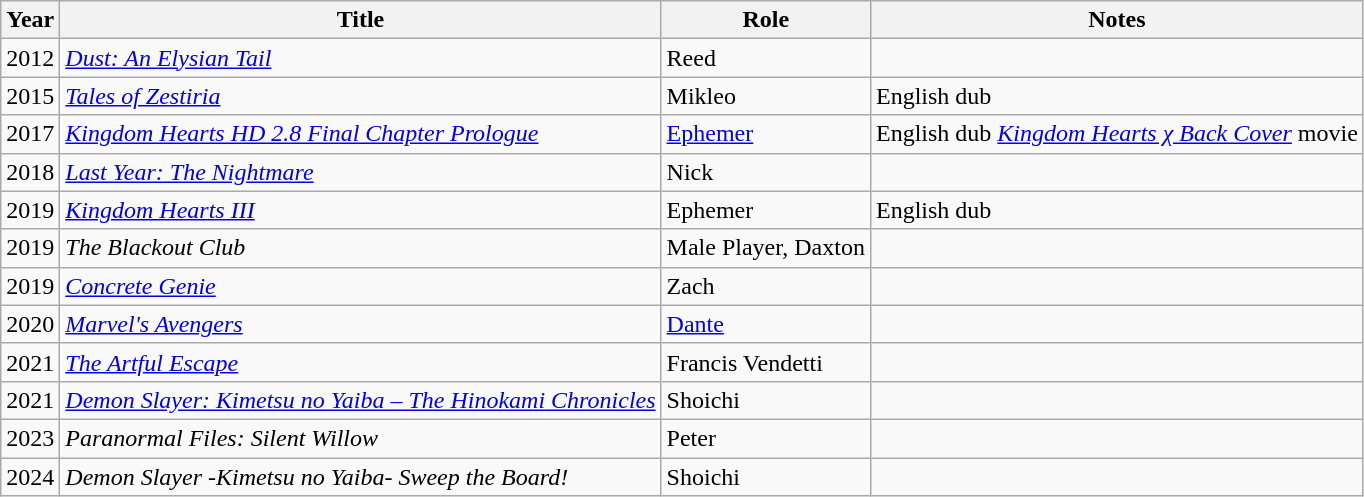<table class="wikitable sortable">
<tr>
<th>Year</th>
<th>Title</th>
<th>Role</th>
<th class="unsortable">Notes</th>
</tr>
<tr>
<td>2012</td>
<td><em><a href='#'>Dust: An Elysian Tail</a></em></td>
<td>Reed</td>
<td></td>
</tr>
<tr>
<td>2015</td>
<td><em><a href='#'>Tales of Zestiria</a></em></td>
<td>Mikleo</td>
<td>English dub</td>
</tr>
<tr>
<td>2017</td>
<td><em><a href='#'>Kingdom Hearts HD 2.8 Final Chapter Prologue</a></em></td>
<td><a href='#'>Ephemer</a></td>
<td>English dub <em><a href='#'>Kingdom Hearts χ Back Cover</a></em> movie</td>
</tr>
<tr>
<td>2018</td>
<td><em><a href='#'>Last Year: The Nightmare</a></em></td>
<td>Nick</td>
<td></td>
</tr>
<tr>
<td>2019</td>
<td><em><a href='#'>Kingdom Hearts III</a></em></td>
<td>Ephemer</td>
<td>English dub</td>
</tr>
<tr>
<td>2019</td>
<td><em>The Blackout Club</em></td>
<td>Male Player, Daxton</td>
<td></td>
</tr>
<tr>
<td>2019</td>
<td><em><a href='#'>Concrete Genie</a></em></td>
<td>Zach</td>
<td></td>
</tr>
<tr>
<td>2020</td>
<td><em><a href='#'>Marvel's Avengers</a></em></td>
<td><a href='#'>Dante</a></td>
<td></td>
</tr>
<tr>
<td>2021</td>
<td><em><a href='#'>The Artful Escape</a></em></td>
<td>Francis Vendetti</td>
<td></td>
</tr>
<tr>
<td>2021</td>
<td><em><a href='#'>Demon Slayer: Kimetsu no Yaiba – The Hinokami Chronicles</a></em></td>
<td>Shoichi</td>
<td></td>
</tr>
<tr>
<td>2023</td>
<td><em>Paranormal Files: Silent Willow</em></td>
<td>Peter</td>
<td></td>
</tr>
<tr>
<td>2024</td>
<td><em>Demon Slayer -Kimetsu no Yaiba- Sweep the Board!</em></td>
<td>Shoichi</td>
<td></td>
</tr>
</table>
